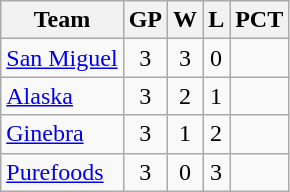<table class="wikitable sortable" style="text-align:center;">
<tr>
<th>Team</th>
<th>GP</th>
<th>W</th>
<th>L</th>
<th>PCT</th>
</tr>
<tr>
<td align=left><a href='#'>San Miguel</a></td>
<td>3</td>
<td>3</td>
<td>0</td>
<td></td>
</tr>
<tr>
<td align=left><a href='#'>Alaska</a></td>
<td>3</td>
<td>2</td>
<td>1</td>
<td></td>
</tr>
<tr>
<td align=left><a href='#'>Ginebra</a></td>
<td>3</td>
<td>1</td>
<td>2</td>
<td></td>
</tr>
<tr>
<td align=left><a href='#'>Purefoods</a></td>
<td>3</td>
<td>0</td>
<td>3</td>
<td></td>
</tr>
</table>
